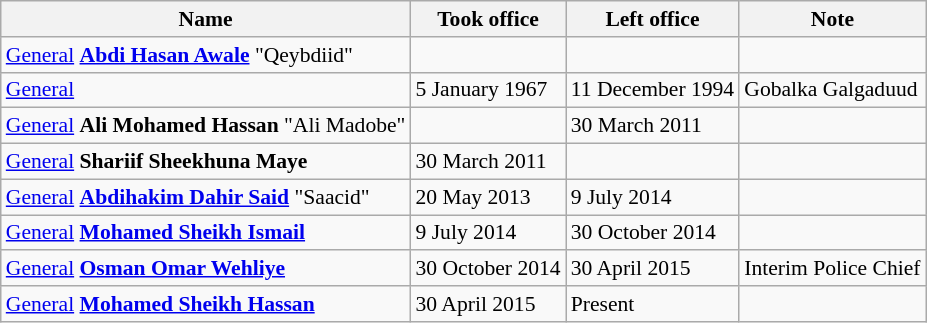<table class="wikitable" style="font-size:90%; text-align:left;">
<tr>
<th>Name</th>
<th>Took office</th>
<th>Left office</th>
<th>Note</th>
</tr>
<tr>
<td><a href='#'>General</a> <strong><a href='#'>Abdi Hasan Awale</a></strong> "Qeybdiid"</td>
<td></td>
<td></td>
<td></td>
</tr>
<tr>
<td><a href='#'>General</a></td>
<td>5 January 1967</td>
<td>11 December 1994</td>
<td>Gobalka Galgaduud</td>
</tr>
<tr>
<td><a href='#'>General</a> <strong>Ali Mohamed Hassan</strong> "Ali Madobe"</td>
<td></td>
<td>30 March 2011</td>
<td></td>
</tr>
<tr>
<td><a href='#'>General</a> <strong>Shariif Sheekhuna Maye</strong></td>
<td>30 March 2011</td>
<td></td>
<td></td>
</tr>
<tr>
<td><a href='#'>General</a> <strong><a href='#'>Abdihakim Dahir Said</a></strong> "Saacid"</td>
<td>20 May 2013</td>
<td>9 July 2014</td>
</tr>
<tr>
<td><a href='#'>General</a> <strong><a href='#'>Mohamed Sheikh Ismail</a></strong></td>
<td>9 July 2014</td>
<td>30 October 2014</td>
<td></td>
</tr>
<tr>
<td><a href='#'>General</a> <strong><a href='#'>Osman Omar Wehliye</a></strong></td>
<td>30 October 2014</td>
<td>30 April 2015</td>
<td>Interim Police Chief</td>
</tr>
<tr>
<td><a href='#'>General</a> <strong><a href='#'>Mohamed Sheikh Hassan</a></strong></td>
<td>30 April 2015</td>
<td>Present</td>
<td></td>
</tr>
</table>
